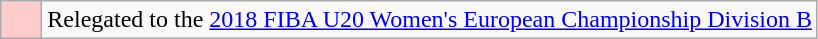<table class="wikitable">
<tr>
<td style="background: #ffcccc; width:20px;"></td>
<td>Relegated to the <a href='#'>2018 FIBA U20 Women's European Championship Division B</a></td>
</tr>
</table>
